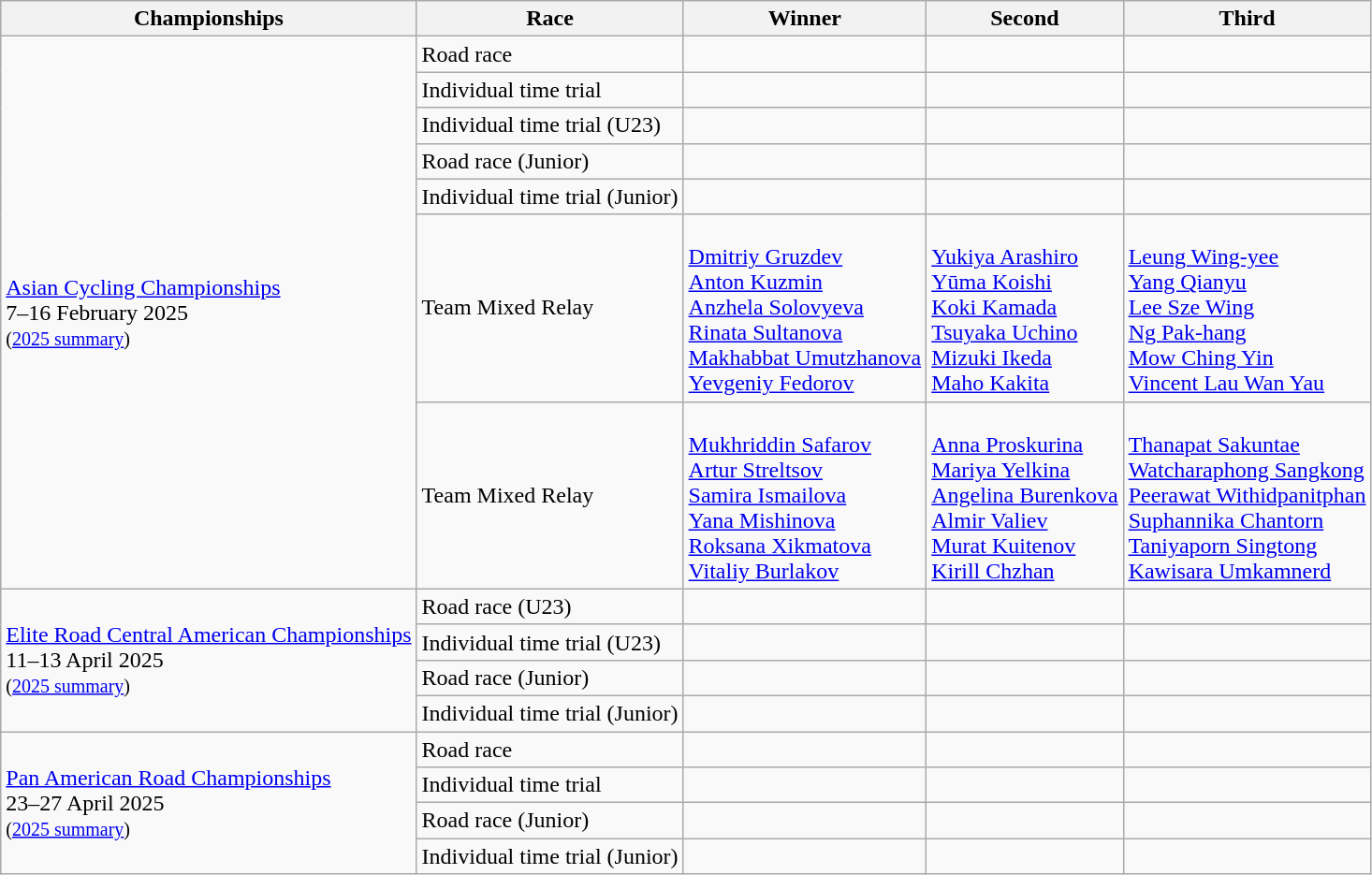<table class="wikitable sortable">
<tr>
<th>Championships</th>
<th>Race</th>
<th>Winner</th>
<th>Second</th>
<th>Third</th>
</tr>
<tr>
<td rowspan=7><a href='#'>Asian Cycling Championships</a><br> 7–16 February 2025<br><small>(<a href='#'>2025 summary</a>)</small></td>
<td>Road race</td>
<td></td>
<td></td>
<td></td>
</tr>
<tr>
<td>Individual time trial </td>
<td></td>
<td></td>
<td></td>
</tr>
<tr>
<td>Individual time trial (U23) </td>
<td></td>
<td></td>
<td></td>
</tr>
<tr>
<td>Road race (Junior)</td>
<td></td>
<td></td>
<td></td>
</tr>
<tr>
<td>Individual time trial (Junior) </td>
<td></td>
<td></td>
<td></td>
</tr>
<tr>
<td>Team Mixed Relay </td>
<td><br><a href='#'>Dmitriy Gruzdev</a><br><a href='#'>Anton Kuzmin</a><br><a href='#'>Anzhela Solovyeva</a><br><a href='#'>Rinata Sultanova</a><br><a href='#'>Makhabbat Umutzhanova</a><br><a href='#'>Yevgeniy Fedorov</a></td>
<td><br><a href='#'>Yukiya Arashiro</a><br><a href='#'>Yūma Koishi</a><br><a href='#'>Koki Kamada</a><br><a href='#'>Tsuyaka Uchino</a><br><a href='#'>Mizuki Ikeda</a><br><a href='#'>Maho Kakita</a></td>
<td><br><a href='#'>Leung Wing-yee</a><br><a href='#'>Yang Qianyu</a><br><a href='#'>Lee Sze Wing</a><br><a href='#'>Ng Pak-hang</a><br><a href='#'>Mow Ching Yin</a><br><a href='#'>Vincent Lau Wan Yau</a></td>
</tr>
<tr>
<td>Team Mixed Relay </td>
<td><br><a href='#'>Mukhriddin Safarov</a><br><a href='#'>Artur Streltsov</a><br><a href='#'>Samira Ismailova</a><br><a href='#'>Yana Mishinova</a><br><a href='#'>Roksana Xikmatova</a><br><a href='#'>Vitaliy Burlakov</a></td>
<td><br><a href='#'>Anna Proskurina</a><br><a href='#'>Mariya Yelkina</a><br><a href='#'>Angelina Burenkova</a><br><a href='#'>Almir Valiev</a><br><a href='#'>Murat Kuitenov</a><br><a href='#'>Kirill Chzhan</a></td>
<td><br><a href='#'>Thanapat Sakuntae</a><br><a href='#'>Watcharaphong Sangkong</a><br><a href='#'>Peerawat Withidpanitphan</a><br><a href='#'>Suphannika Chantorn</a><br><a href='#'>Taniyaporn Singtong</a><br><a href='#'>Kawisara Umkamnerd</a></td>
</tr>
<tr>
<td rowspan=4><a href='#'>Elite Road Central American Championships</a><br> 11–13 April 2025<br><small>(<a href='#'>2025 summary</a>)</small></td>
<td>Road race (U23)</td>
<td></td>
<td></td>
<td></td>
</tr>
<tr>
<td>Individual time trial (U23) </td>
<td></td>
<td></td>
<td></td>
</tr>
<tr>
<td>Road race (Junior)</td>
<td></td>
<td></td>
<td></td>
</tr>
<tr>
<td>Individual time trial (Junior) </td>
<td></td>
<td></td>
<td></td>
</tr>
<tr>
<td rowspan=7><a href='#'>Pan American Road Championships</a><br> 23–27 April 2025<br><small>(<a href='#'>2025 summary</a>)</small></td>
<td>Road race</td>
<td></td>
<td></td>
<td></td>
</tr>
<tr>
<td>Individual time trial </td>
<td></td>
<td></td>
<td></td>
</tr>
<tr>
<td>Road race (Junior)</td>
<td></td>
<td></td>
<td></td>
</tr>
<tr>
<td>Individual time trial (Junior) </td>
<td></td>
<td></td>
<td></td>
</tr>
</table>
